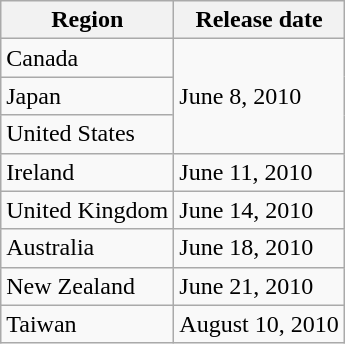<table class="wikitable">
<tr>
<th>Region</th>
<th>Release date</th>
</tr>
<tr>
<td>Canada</td>
<td rowspan="3">June 8, 2010</td>
</tr>
<tr>
<td>Japan</td>
</tr>
<tr>
<td>United States</td>
</tr>
<tr>
<td>Ireland</td>
<td>June 11, 2010</td>
</tr>
<tr>
<td>United Kingdom</td>
<td>June 14, 2010</td>
</tr>
<tr>
<td>Australia</td>
<td>June 18, 2010</td>
</tr>
<tr>
<td>New Zealand</td>
<td>June 21, 2010</td>
</tr>
<tr>
<td>Taiwan</td>
<td>August 10, 2010</td>
</tr>
</table>
